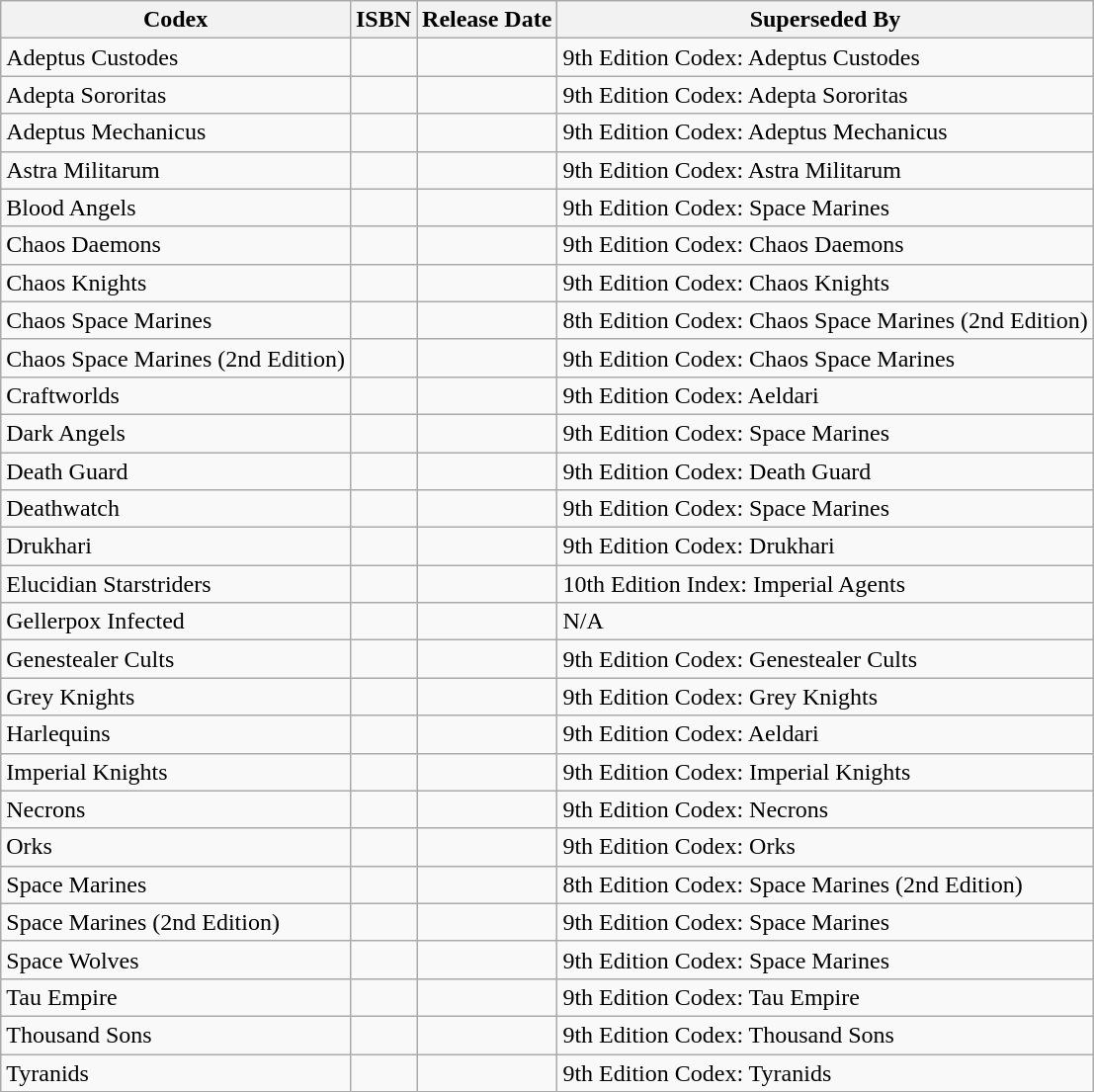<table class="wikitable sortable">
<tr>
<th>Codex</th>
<th>ISBN</th>
<th>Release Date</th>
<th>Superseded By</th>
</tr>
<tr>
<td>Adeptus Custodes</td>
<td></td>
<td></td>
<td>9th Edition Codex: Adeptus Custodes</td>
</tr>
<tr>
<td>Adepta Sororitas</td>
<td></td>
<td></td>
<td>9th Edition Codex: Adepta Sororitas</td>
</tr>
<tr>
<td>Adeptus Mechanicus</td>
<td></td>
<td></td>
<td>9th Edition Codex: Adeptus Mechanicus</td>
</tr>
<tr>
<td>Astra Militarum</td>
<td></td>
<td></td>
<td>9th Edition Codex: Astra Militarum</td>
</tr>
<tr>
<td>Blood Angels</td>
<td></td>
<td></td>
<td>9th Edition Codex: Space Marines</td>
</tr>
<tr>
<td>Chaos Daemons</td>
<td></td>
<td></td>
<td>9th Edition Codex: Chaos Daemons</td>
</tr>
<tr>
<td>Chaos Knights</td>
<td></td>
<td></td>
<td>9th Edition Codex: Chaos Knights</td>
</tr>
<tr>
<td>Chaos Space Marines</td>
<td></td>
<td></td>
<td>8th Edition Codex: Chaos Space Marines (2nd Edition)</td>
</tr>
<tr>
<td>Chaos Space Marines (2nd Edition)</td>
<td></td>
<td></td>
<td>9th Edition Codex: Chaos Space Marines</td>
</tr>
<tr>
<td>Craftworlds</td>
<td></td>
<td></td>
<td>9th Edition Codex: Aeldari</td>
</tr>
<tr>
<td>Dark Angels</td>
<td></td>
<td></td>
<td>9th Edition Codex: Space Marines</td>
</tr>
<tr>
<td>Death Guard</td>
<td></td>
<td></td>
<td>9th Edition Codex: Death Guard</td>
</tr>
<tr>
<td>Deathwatch</td>
<td></td>
<td></td>
<td>9th Edition Codex: Space Marines</td>
</tr>
<tr>
<td>Drukhari</td>
<td></td>
<td></td>
<td>9th Edition Codex: Drukhari</td>
</tr>
<tr>
<td>Elucidian Starstriders</td>
<td></td>
<td></td>
<td>10th Edition Index: Imperial Agents</td>
</tr>
<tr>
<td>Gellerpox Infected</td>
<td></td>
<td></td>
<td>N/A</td>
</tr>
<tr>
<td>Genestealer Cults</td>
<td></td>
<td></td>
<td>9th Edition Codex: Genestealer Cults</td>
</tr>
<tr>
<td>Grey Knights</td>
<td></td>
<td></td>
<td>9th Edition Codex: Grey Knights</td>
</tr>
<tr>
<td>Harlequins</td>
<td></td>
<td></td>
<td>9th Edition Codex: Aeldari</td>
</tr>
<tr>
<td>Imperial Knights</td>
<td></td>
<td></td>
<td>9th Edition Codex: Imperial Knights</td>
</tr>
<tr>
<td>Necrons</td>
<td></td>
<td></td>
<td>9th Edition Codex: Necrons</td>
</tr>
<tr>
<td>Orks</td>
<td></td>
<td></td>
<td>9th Edition Codex: Orks</td>
</tr>
<tr>
<td>Space Marines</td>
<td></td>
<td></td>
<td>8th Edition Codex: Space Marines (2nd Edition)</td>
</tr>
<tr>
<td>Space Marines (2nd Edition)</td>
<td></td>
<td></td>
<td>9th Edition Codex: Space Marines</td>
</tr>
<tr>
<td>Space Wolves</td>
<td></td>
<td></td>
<td>9th Edition Codex: Space Marines</td>
</tr>
<tr>
<td>Tau Empire</td>
<td></td>
<td></td>
<td>9th Edition Codex: Tau Empire</td>
</tr>
<tr>
<td>Thousand Sons</td>
<td></td>
<td></td>
<td>9th Edition Codex: Thousand Sons</td>
</tr>
<tr>
<td>Tyranids</td>
<td></td>
<td></td>
<td>9th Edition Codex: Tyranids</td>
</tr>
</table>
